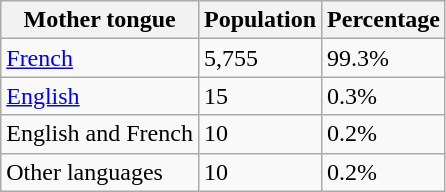<table class="wikitable">
<tr>
<th>Mother tongue</th>
<th>Population</th>
<th>Percentage</th>
</tr>
<tr>
<td><a href='#'>French</a></td>
<td>5,755</td>
<td>99.3%</td>
</tr>
<tr>
<td><a href='#'>English</a></td>
<td>15</td>
<td>0.3%</td>
</tr>
<tr>
<td>English and French</td>
<td>10</td>
<td>0.2%</td>
</tr>
<tr>
<td>Other languages</td>
<td>10</td>
<td>0.2%</td>
</tr>
</table>
